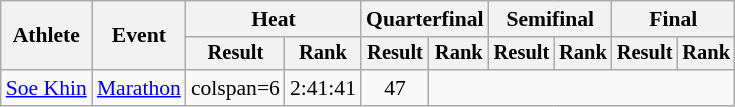<table class="wikitable" style="font-size:90%">
<tr>
<th rowspan="2">Athlete</th>
<th rowspan="2">Event</th>
<th colspan="2">Heat</th>
<th colspan="2">Quarterfinal</th>
<th colspan="2">Semifinal</th>
<th colspan="2">Final</th>
</tr>
<tr style="font-size:95%">
<th>Result</th>
<th>Rank</th>
<th>Result</th>
<th>Rank</th>
<th>Result</th>
<th>Rank</th>
<th>Result</th>
<th>Rank</th>
</tr>
<tr align=center>
<td align=left><a href='#'>Soe Khin</a></td>
<td align=left><a href='#'>Marathon</a></td>
<td>colspan=6 </td>
<td>2:41:41</td>
<td>47</td>
</tr>
</table>
